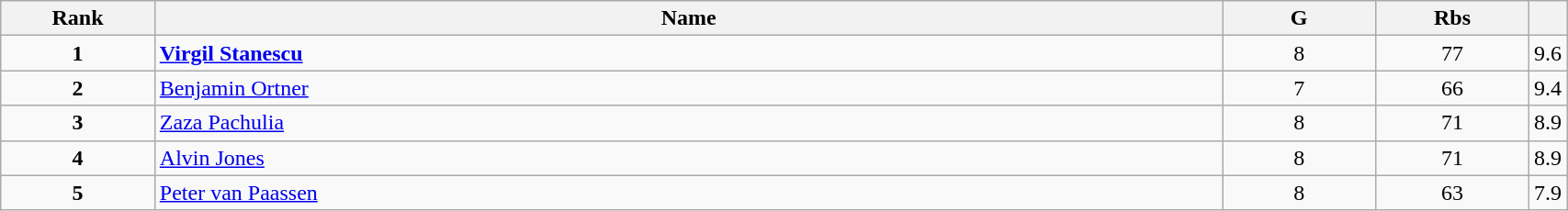<table class="wikitable" style="width:90%;">
<tr>
<th style="width:10%;">Rank</th>
<th style="width:70%;">Name</th>
<th style="width:10%;">G</th>
<th style="width:10%;">Rbs</th>
<th style="width:10%;"></th>
</tr>
<tr align=center>
<td><strong>1</strong></td>
<td align=left><strong> <a href='#'>Virgil Stanescu</a></strong></td>
<td>8</td>
<td>77</td>
<td>9.6</td>
</tr>
<tr align=center>
<td><strong>2</strong></td>
<td align=left> <a href='#'>Benjamin Ortner</a></td>
<td>7</td>
<td>66</td>
<td>9.4</td>
</tr>
<tr align=center>
<td><strong>3</strong></td>
<td align=left> <a href='#'>Zaza Pachulia</a></td>
<td>8</td>
<td>71</td>
<td>8.9</td>
</tr>
<tr align=center>
<td><strong>4</strong></td>
<td align=left> <a href='#'>Alvin Jones</a></td>
<td>8</td>
<td>71</td>
<td>8.9</td>
</tr>
<tr align=center>
<td><strong>5</strong></td>
<td align=left> <a href='#'>Peter van Paassen</a></td>
<td>8</td>
<td>63</td>
<td>7.9</td>
</tr>
</table>
